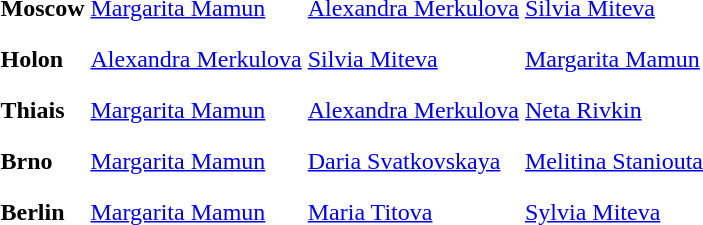<table>
<tr>
<th scope=row style="text-align:left">Moscow</th>
<td style="height:30px;"> <a href='#'>Margarita Mamun</a></td>
<td style="height:30px;"> <a href='#'>Alexandra Merkulova</a></td>
<td style="height:30px;"> <a href='#'>Silvia Miteva</a></td>
</tr>
<tr>
<th scope=row style="text-align:left">Holon</th>
<td style="height:30px;"> <a href='#'>Alexandra Merkulova</a></td>
<td style="height:30px;"> <a href='#'>Silvia Miteva</a></td>
<td style="height:30px;"> <a href='#'>Margarita Mamun</a></td>
</tr>
<tr>
<th scope=row style="text-align:left">Thiais</th>
<td style="height:30px;"> <a href='#'>Margarita Mamun</a></td>
<td style="height:30px;"> <a href='#'>Alexandra Merkulova</a></td>
<td style="height:30px;"> <a href='#'>Neta Rivkin</a></td>
</tr>
<tr>
<th scope=row style="text-align:left">Brno</th>
<td style="height:30px;"> <a href='#'>Margarita Mamun</a></td>
<td style="height:30px;"> <a href='#'>Daria Svatkovskaya</a></td>
<td style="height:30px;"> <a href='#'>Melitina Staniouta</a></td>
</tr>
<tr>
<th scope=row style="text-align:left">Berlin</th>
<td style="height:30px;"> <a href='#'>Margarita Mamun</a></td>
<td style="height:30px;"> <a href='#'>Maria Titova</a></td>
<td style="height:30px;"> <a href='#'>Sylvia Miteva</a></td>
</tr>
<tr>
</tr>
</table>
